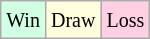<table class="wikitable">
<tr>
<td style="background:#d0ffe3;"><small>Win</small></td>
<td style="background:#ffd;"><small>Draw</small></td>
<td style="background:#ffd0e3;"><small>Loss</small></td>
</tr>
</table>
